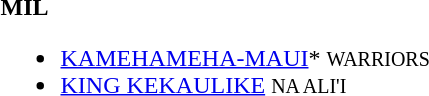<table>
<tr>
<td><strong>MIL</strong><br><ul><li><a href='#'>KAMEHAMEHA-MAUI</a>* <small>WARRIORS</small></li><li><a href='#'>KING KEKAULIKE</a> <small>NA ALI'I</small></li></ul></td>
</tr>
</table>
